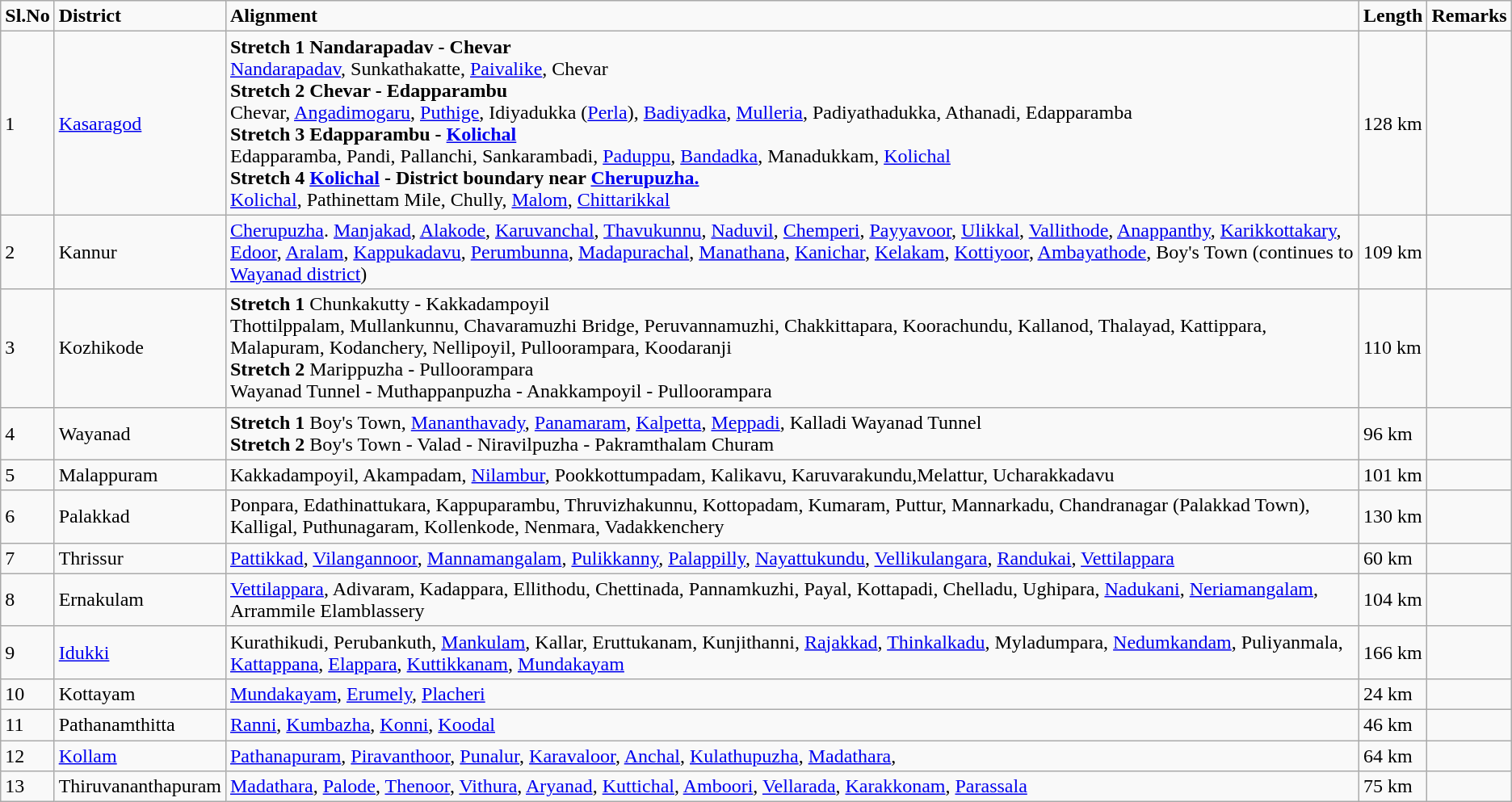<table class="sortable wikitable">
<tr>
<td><strong>Sl.No</strong></td>
<td><strong>District</strong></td>
<td><strong>Alignment</strong></td>
<td><strong>Length</strong></td>
<td><strong>Remarks</strong></td>
</tr>
<tr>
<td>1</td>
<td><a href='#'>Kasaragod</a></td>
<td><strong>Stretch 1</strong> <strong>Nandarapadav - Chevar</strong><br><a href='#'>Nandarapadav</a>, Sunkathakatte, <a href='#'>Paivalike</a>, Chevar<br><strong>Stretch 2</strong> <strong>Chevar - Edapparambu</strong><br>Chevar, <a href='#'>Angadimogaru</a>, <a href='#'>Puthige</a>, Idiyadukka (<a href='#'>Perla</a>), <a href='#'>Badiyadka</a>, <a href='#'>Mulleria</a>, Padiyathadukka, Athanadi, Edapparamba<br><strong>Stretch 3</strong> <strong>Edapparambu - <a href='#'>Kolichal</a></strong><br>Edapparamba, Pandi, Pallanchi, Sankarambadi, <a href='#'>Paduppu</a>, <a href='#'>Bandadka</a>, Manadukkam, <a href='#'>Kolichal</a><br><strong>Stretch 4</strong> <strong><a href='#'>Kolichal</a> - District boundary near <a href='#'>Cherupuzha.</a></strong><br><a href='#'>Kolichal</a>, Pathinettam Mile, Chully, <a href='#'>Malom</a>, <a href='#'>Chittarikkal</a></td>
<td>128 km</td>
<td></td>
</tr>
<tr>
<td>2</td>
<td>Kannur</td>
<td><a href='#'>Cherupuzha</a>. <a href='#'>Manjakad</a>, <a href='#'>Alakode</a>, <a href='#'>Karuvanchal</a>, <a href='#'>Thavukunnu</a>, <a href='#'>Naduvil</a>, <a href='#'>Chemperi</a>, <a href='#'>Payyavoor</a>, <a href='#'>Ulikkal</a>, <a href='#'>Vallithode</a>, <a href='#'>Anappanthy</a>, <a href='#'>Karikkottakary</a>, <a href='#'>Edoor</a>, <a href='#'>Aralam</a>, <a href='#'>Kappukadavu</a>, <a href='#'>Perumbunna</a>, <a href='#'>Madapurachal</a>, <a href='#'>Manathana</a>, <a href='#'>Kanichar</a>, <a href='#'>Kelakam</a>, <a href='#'>Kottiyoor</a>, <a href='#'>Ambayathode</a>, Boy's Town (continues to <a href='#'>Wayanad district</a>)</td>
<td>109 km</td>
<td></td>
</tr>
<tr>
<td>3</td>
<td>Kozhikode</td>
<td><strong>Stretch 1</strong> Chunkakutty - Kakkadampoyil<br>Thottilppalam, Mullankunnu, Chavaramuzhi Bridge, Peruvannamuzhi, Chakkittapara, Koorachundu, Kallanod, Thalayad, Kattippara, Malapuram, Kodanchery, Nellipoyil, Pulloorampara, Koodaranji<br><strong>Stretch 2</strong> Marippuzha - Pulloorampara<br>Wayanad Tunnel - Muthappanpuzha -  Anakkampoyil - Pulloorampara</td>
<td>110 km</td>
<td></td>
</tr>
<tr>
<td>4</td>
<td>Wayanad</td>
<td><strong>Stretch 1</strong> Boy's Town, <a href='#'>Mananthavady</a>, <a href='#'>Panamaram</a>, <a href='#'>Kalpetta</a>, <a href='#'>Meppadi</a>, Kalladi Wayanad Tunnel<br><strong>Stretch 2</strong> Boy's Town - Valad - Niravilpuzha - Pakramthalam Churam</td>
<td>96 km</td>
</tr>
<tr>
<td>5</td>
<td>Malappuram</td>
<td>Kakkadampoyil, Akampadam, <a href='#'>Nilambur</a>, Pookkottumpadam,  Kalikavu, Karuvarakundu,Melattur, Ucharakkadavu</td>
<td>101 km</td>
<td></td>
</tr>
<tr>
<td>6</td>
<td>Palakkad</td>
<td>Ponpara, Edathinattukara, Kappuparambu, Thruvizhakunnu, Kottopadam, Kumaram, Puttur, Mannarkadu, Chandranagar (Palakkad Town), Kalligal, Puthunagaram, Kollenkode, Nenmara, Vadakkenchery</td>
<td>130 km</td>
<td></td>
</tr>
<tr>
<td>7</td>
<td>Thrissur</td>
<td><a href='#'>Pattikkad</a>, <a href='#'>Vilangannoor</a>, <a href='#'>Mannamangalam</a>, <a href='#'>Pulikkanny</a>, <a href='#'>Palappilly</a>, <a href='#'>Nayattukundu</a>, <a href='#'>Vellikulangara</a>, <a href='#'>Randukai</a>, <a href='#'>Vettilappara</a></td>
<td>60 km</td>
<td></td>
</tr>
<tr>
<td>8</td>
<td>Ernakulam</td>
<td><a href='#'>Vettilappara</a>, Adivaram, Kadappara, Ellithodu, Chettinada, Pannamkuzhi, Payal, Kottapadi, Chelladu, Ughipara, <a href='#'>Nadukani</a>, <a href='#'>Neriamangalam</a>, Arrammile Elamblassery</td>
<td>104 km</td>
<td></td>
</tr>
<tr>
<td>9</td>
<td><a href='#'>Idukki</a></td>
<td>Kurathikudi, Perubankuth, <a href='#'>Mankulam</a>, Kallar, Eruttukanam, Kunjithanni, <a href='#'>Rajakkad</a>, <a href='#'>Thinkalkadu</a>, Myladumpara, <a href='#'>Nedumkandam</a>, Puliyanmala, <a href='#'>Kattappana</a>, <a href='#'>Elappara</a>, <a href='#'>Kuttikkanam</a>, <a href='#'>Mundakayam</a></td>
<td>166 km</td>
<td></td>
</tr>
<tr>
<td>10</td>
<td>Kottayam</td>
<td><a href='#'>Mundakayam</a>, <a href='#'>Erumely</a>, <a href='#'>Placheri</a></td>
<td>24 km</td>
<td></td>
</tr>
<tr>
<td>11</td>
<td>Pathanamthitta</td>
<td><a href='#'>Ranni</a>, <a href='#'>Kumbazha</a>, <a href='#'>Konni</a>, <a href='#'>Koodal</a></td>
<td>46 km</td>
<td></td>
</tr>
<tr>
<td>12</td>
<td><a href='#'>Kollam</a></td>
<td><a href='#'>Pathanapuram</a>, <a href='#'>Piravanthoor</a>, <a href='#'>Punalur</a>, <a href='#'>Karavaloor</a>, <a href='#'>Anchal</a>, <a href='#'>Kulathupuzha</a>, <a href='#'>Madathara</a>,</td>
<td>64 km</td>
<td></td>
</tr>
<tr>
<td>13</td>
<td>Thiruvananthapuram</td>
<td><a href='#'>Madathara</a>, <a href='#'>Palode</a>, <a href='#'>Thenoor</a>, <a href='#'>Vithura</a>, <a href='#'>Aryanad</a>, <a href='#'>Kuttichal</a>, <a href='#'>Amboori</a>, <a href='#'>Vellarada</a>, <a href='#'>Karakkonam</a>, <a href='#'>Parassala</a></td>
<td>75 km</td>
<td></td>
</tr>
</table>
